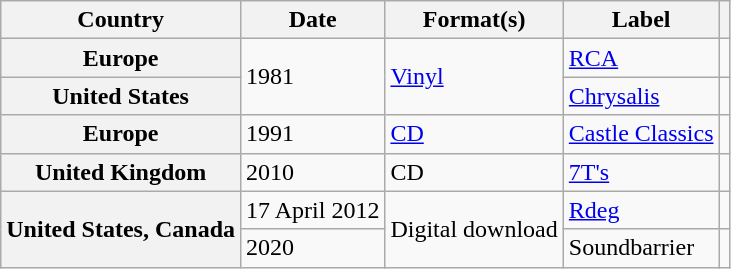<table class="wikitable plainrowheaders">
<tr>
<th scope="col">Country</th>
<th>Date</th>
<th>Format(s)</th>
<th>Label</th>
<th scope="col"></th>
</tr>
<tr>
<th scope="row">Europe</th>
<td rowspan="2">1981</td>
<td rowspan="2"><a href='#'>Vinyl</a></td>
<td><a href='#'>RCA</a></td>
<td></td>
</tr>
<tr>
<th scope="row">United States</th>
<td><a href='#'>Chrysalis</a></td>
<td></td>
</tr>
<tr>
<th scope="row">Europe</th>
<td>1991</td>
<td><a href='#'>CD</a></td>
<td><a href='#'>Castle Classics</a></td>
<td></td>
</tr>
<tr>
<th scope="row">United Kingdom</th>
<td>2010</td>
<td>CD</td>
<td><a href='#'>7T's</a></td>
<td></td>
</tr>
<tr>
<th scope="row" rowspan="2">United States, Canada</th>
<td>17 April 2012</td>
<td rowspan="2">Digital download</td>
<td><a href='#'>Rdeg</a></td>
<td></td>
</tr>
<tr>
<td>2020</td>
<td>Soundbarrier</td>
<td></td>
</tr>
</table>
